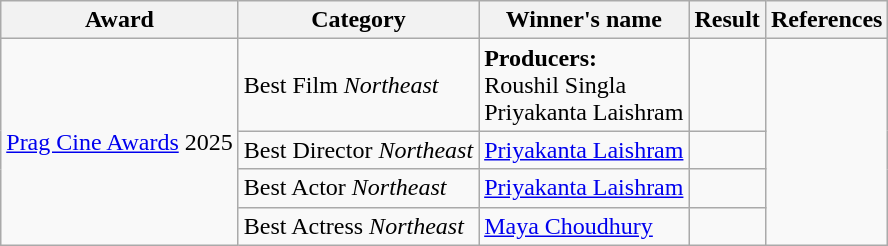<table class="wikitable sortable">
<tr>
<th>Award</th>
<th>Category</th>
<th>Winner's name</th>
<th>Result</th>
<th>References</th>
</tr>
<tr>
<td rowspan="4"><a href='#'>Prag Cine Awards</a> 2025</td>
<td>Best Film <em>Northeast</em></td>
<td><strong>Producers:</strong><br>Roushil Singla<br>Priyakanta Laishram</td>
<td></td>
<td rowspan="4"></td>
</tr>
<tr>
<td>Best Director <em>Northeast</em></td>
<td><a href='#'>Priyakanta Laishram</a></td>
<td></td>
</tr>
<tr>
<td>Best Actor <em>Northeast</em></td>
<td><a href='#'>Priyakanta Laishram</a></td>
<td></td>
</tr>
<tr>
<td>Best  Actress <em>Northeast</em></td>
<td><a href='#'>Maya Choudhury</a></td>
<td></td>
</tr>
</table>
